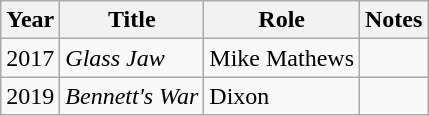<table class="wikitable sortable">
<tr>
<th>Year</th>
<th>Title</th>
<th>Role</th>
<th class="unsortable">Notes</th>
</tr>
<tr>
<td>2017</td>
<td><em>Glass Jaw</em></td>
<td>Mike Mathews</td>
<td></td>
</tr>
<tr>
<td>2019</td>
<td><em>Bennett's War</em></td>
<td>Dixon</td>
<td></td>
</tr>
</table>
